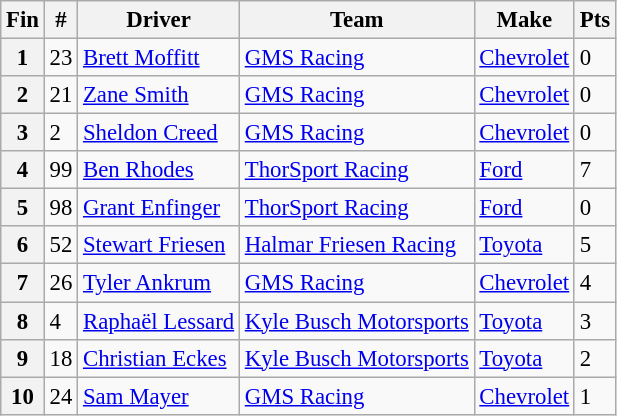<table class="wikitable" style="font-size:95%">
<tr>
<th>Fin</th>
<th>#</th>
<th>Driver</th>
<th>Team</th>
<th>Make</th>
<th>Pts</th>
</tr>
<tr>
<th>1</th>
<td>23</td>
<td><a href='#'>Brett Moffitt</a></td>
<td><a href='#'>GMS Racing</a></td>
<td><a href='#'>Chevrolet</a></td>
<td>0</td>
</tr>
<tr>
<th>2</th>
<td>21</td>
<td><a href='#'>Zane Smith</a></td>
<td><a href='#'>GMS Racing</a></td>
<td><a href='#'>Chevrolet</a></td>
<td>0</td>
</tr>
<tr>
<th>3</th>
<td>2</td>
<td><a href='#'>Sheldon Creed</a></td>
<td><a href='#'>GMS Racing</a></td>
<td><a href='#'>Chevrolet</a></td>
<td>0</td>
</tr>
<tr>
<th>4</th>
<td>99</td>
<td><a href='#'>Ben Rhodes</a></td>
<td><a href='#'>ThorSport Racing</a></td>
<td><a href='#'>Ford</a></td>
<td>7</td>
</tr>
<tr>
<th>5</th>
<td>98</td>
<td><a href='#'>Grant Enfinger</a></td>
<td><a href='#'>ThorSport Racing</a></td>
<td><a href='#'>Ford</a></td>
<td>0</td>
</tr>
<tr>
<th>6</th>
<td>52</td>
<td><a href='#'>Stewart Friesen</a></td>
<td><a href='#'>Halmar Friesen Racing</a></td>
<td><a href='#'>Toyota</a></td>
<td>5</td>
</tr>
<tr>
<th>7</th>
<td>26</td>
<td><a href='#'>Tyler Ankrum</a></td>
<td><a href='#'>GMS Racing</a></td>
<td><a href='#'>Chevrolet</a></td>
<td>4</td>
</tr>
<tr>
<th>8</th>
<td>4</td>
<td><a href='#'>Raphaël Lessard</a></td>
<td><a href='#'>Kyle Busch Motorsports</a></td>
<td><a href='#'>Toyota</a></td>
<td>3</td>
</tr>
<tr>
<th>9</th>
<td>18</td>
<td><a href='#'>Christian Eckes</a></td>
<td><a href='#'>Kyle Busch Motorsports</a></td>
<td><a href='#'>Toyota</a></td>
<td>2</td>
</tr>
<tr>
<th>10</th>
<td>24</td>
<td><a href='#'>Sam Mayer</a></td>
<td><a href='#'>GMS Racing</a></td>
<td><a href='#'>Chevrolet</a></td>
<td>1</td>
</tr>
</table>
